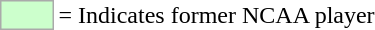<table>
<tr>
<td style="background-color:#CCFFCC; border:1px solid #aaaaaa; width:2em;"></td>
<td>= Indicates former NCAA player</td>
</tr>
</table>
